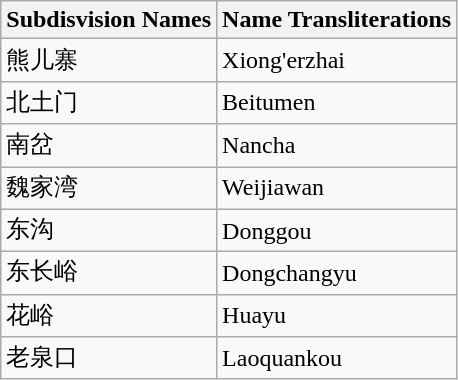<table class="wikitable sortable">
<tr>
<th>Subdisvision Names</th>
<th>Name Transliterations</th>
</tr>
<tr>
<td>熊儿寨</td>
<td>Xiong'erzhai</td>
</tr>
<tr>
<td>北土门</td>
<td>Beitumen</td>
</tr>
<tr>
<td>南岔</td>
<td>Nancha</td>
</tr>
<tr>
<td>魏家湾</td>
<td>Weijiawan</td>
</tr>
<tr>
<td>东沟</td>
<td>Donggou</td>
</tr>
<tr>
<td>东长峪</td>
<td>Dongchangyu</td>
</tr>
<tr>
<td>花峪</td>
<td>Huayu</td>
</tr>
<tr>
<td>老泉口</td>
<td>Laoquankou</td>
</tr>
</table>
